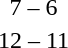<table style="text-align:center">
<tr>
<th width=200></th>
<th width=100></th>
<th width=200></th>
</tr>
<tr>
<td align=right><strong></strong></td>
<td>7 – 6</td>
<td align=left></td>
</tr>
<tr>
<td align=right><strong></strong></td>
<td>12 – 11</td>
<td align=left></td>
</tr>
</table>
